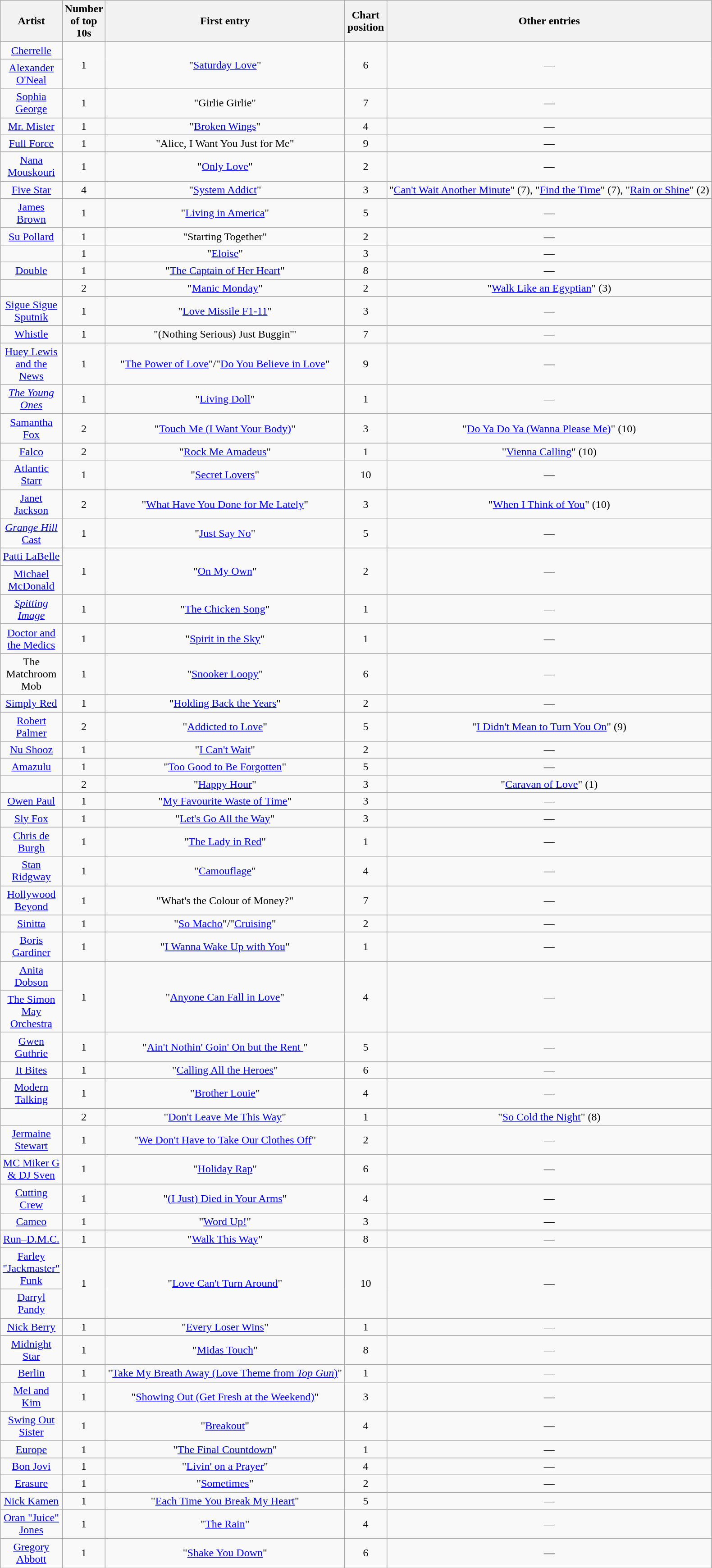<table class="wikitable sortable mw-collapsible mw-collapsed" style="text-align: center;">
<tr>
<th scope="col" style="width:55px;">Artist</th>
<th scope="col" style="width:55px;" data-sort-type="number">Number of top 10s</th>
<th scope="col" style="text-align:center;">First entry</th>
<th scope="col" style="width:55px;" data-sort-type="number">Chart position</th>
<th scope="col" style="text-align:center;">Other entries</th>
</tr>
<tr>
<td><a href='#'>Cherrelle</a></td>
<td rowspan="2">1</td>
<td rowspan="2" style="text-align:center">"<a href='#'>Saturday Love</a>"</td>
<td rowspan="2" style="text-align:center">6</td>
<td rowspan="2">—</td>
</tr>
<tr>
<td><a href='#'>Alexander O'Neal</a></td>
</tr>
<tr>
<td><a href='#'>Sophia George</a></td>
<td>1</td>
<td>"Girlie Girlie"</td>
<td>7</td>
<td>—</td>
</tr>
<tr>
<td><a href='#'>Mr. Mister</a></td>
<td>1</td>
<td>"<a href='#'>Broken Wings</a>"</td>
<td>4</td>
<td>—</td>
</tr>
<tr>
<td><a href='#'>Full Force</a></td>
<td>1</td>
<td>"Alice, I Want You Just for Me"</td>
<td>9</td>
<td>—</td>
</tr>
<tr>
<td><a href='#'>Nana Mouskouri</a></td>
<td>1</td>
<td>"<a href='#'>Only Love</a>"</td>
<td>2</td>
<td>—</td>
</tr>
<tr>
<td><a href='#'>Five Star</a></td>
<td>4</td>
<td>"<a href='#'>System Addict</a>"</td>
<td>3</td>
<td>"<a href='#'>Can't Wait Another Minute</a>" (7), "<a href='#'>Find the Time</a>" (7), "<a href='#'>Rain or Shine</a>" (2)</td>
</tr>
<tr>
<td><a href='#'>James Brown</a></td>
<td>1</td>
<td>"<a href='#'>Living in America</a>"</td>
<td>5</td>
<td>—</td>
</tr>
<tr>
<td><a href='#'>Su Pollard</a></td>
<td>1</td>
<td>"Starting Together"</td>
<td>2</td>
<td>—</td>
</tr>
<tr>
<td></td>
<td>1</td>
<td>"<a href='#'>Eloise</a>"</td>
<td>3</td>
<td>—</td>
</tr>
<tr>
<td><a href='#'>Double</a></td>
<td>1</td>
<td>"<a href='#'>The Captain of Her Heart</a>"</td>
<td>8</td>
<td>—</td>
</tr>
<tr>
<td></td>
<td>2</td>
<td>"<a href='#'>Manic Monday</a>"</td>
<td>2</td>
<td>"<a href='#'>Walk Like an Egyptian</a>" (3)</td>
</tr>
<tr>
<td><a href='#'>Sigue Sigue Sputnik</a></td>
<td>1</td>
<td>"<a href='#'>Love Missile F1-11</a>"</td>
<td>3</td>
<td>—</td>
</tr>
<tr>
<td><a href='#'>Whistle</a></td>
<td>1</td>
<td>"(Nothing Serious) Just Buggin'"</td>
<td>7</td>
<td>—</td>
</tr>
<tr>
<td><a href='#'>Huey Lewis and the News</a></td>
<td>1</td>
<td>"<a href='#'>The Power of Love</a>"/"<a href='#'>Do You Believe in Love</a>"</td>
<td>9</td>
<td>—</td>
</tr>
<tr>
<td><em><a href='#'>The Young Ones</a></em></td>
<td>1</td>
<td>"<a href='#'>Living Doll</a>"</td>
<td>1</td>
<td>—</td>
</tr>
<tr>
<td><a href='#'>Samantha Fox</a></td>
<td>2</td>
<td>"<a href='#'>Touch Me (I Want Your Body)</a>"</td>
<td>3</td>
<td>"<a href='#'>Do Ya Do Ya (Wanna Please Me)</a>" (10)</td>
</tr>
<tr>
<td><a href='#'>Falco</a></td>
<td>2</td>
<td>"<a href='#'>Rock Me Amadeus</a>"</td>
<td>1</td>
<td>"<a href='#'>Vienna Calling</a>" (10)</td>
</tr>
<tr>
<td><a href='#'>Atlantic Starr</a></td>
<td>1</td>
<td>"<a href='#'>Secret Lovers</a>"</td>
<td>10</td>
<td>—</td>
</tr>
<tr>
<td><a href='#'>Janet Jackson</a></td>
<td>2</td>
<td>"<a href='#'>What Have You Done for Me Lately</a>"</td>
<td>3</td>
<td>"<a href='#'>When I Think of You</a>" (10)</td>
</tr>
<tr>
<td><a href='#'><em>Grange Hill</em> Cast</a></td>
<td>1</td>
<td>"<a href='#'>Just Say No</a>"</td>
<td>5</td>
<td>—</td>
</tr>
<tr>
<td><a href='#'>Patti LaBelle</a></td>
<td rowspan="2">1</td>
<td rowspan="2" style="text-align:center">"<a href='#'>On My Own</a>"</td>
<td rowspan="2" style="text-align:center">2</td>
<td rowspan="2">—</td>
</tr>
<tr>
<td><a href='#'>Michael McDonald</a></td>
</tr>
<tr>
<td><em><a href='#'>Spitting Image</a></em></td>
<td>1</td>
<td>"<a href='#'>The Chicken Song</a>"</td>
<td>1</td>
<td>—</td>
</tr>
<tr>
<td><a href='#'>Doctor and the Medics</a></td>
<td>1</td>
<td>"<a href='#'>Spirit in the Sky</a>"</td>
<td>1</td>
<td>—</td>
</tr>
<tr>
<td>The Matchroom Mob</td>
<td>1</td>
<td>"<a href='#'>Snooker Loopy</a>"</td>
<td>6</td>
<td>—</td>
</tr>
<tr>
<td><a href='#'>Simply Red</a></td>
<td>1</td>
<td>"<a href='#'>Holding Back the Years</a>"</td>
<td>2</td>
<td>—</td>
</tr>
<tr>
<td><a href='#'>Robert Palmer</a></td>
<td>2</td>
<td>"<a href='#'>Addicted to Love</a>"</td>
<td>5</td>
<td>"<a href='#'>I Didn't Mean to Turn You On</a>" (9)</td>
</tr>
<tr>
<td><a href='#'>Nu Shooz</a></td>
<td>1</td>
<td>"<a href='#'>I Can't Wait</a>"</td>
<td>2</td>
<td>—</td>
</tr>
<tr>
<td><a href='#'>Amazulu</a></td>
<td>1</td>
<td>"<a href='#'>Too Good to Be Forgotten</a>"</td>
<td>5</td>
<td>—</td>
</tr>
<tr>
<td></td>
<td>2</td>
<td>"<a href='#'>Happy Hour</a>"</td>
<td>3</td>
<td>"<a href='#'>Caravan of Love</a>" (1)</td>
</tr>
<tr>
<td><a href='#'>Owen Paul</a></td>
<td>1</td>
<td>"<a href='#'>My Favourite Waste of Time</a>"</td>
<td>3</td>
<td>—</td>
</tr>
<tr>
<td><a href='#'>Sly Fox</a></td>
<td>1</td>
<td>"<a href='#'>Let's Go All the Way</a>"</td>
<td>3</td>
<td>—</td>
</tr>
<tr>
<td><a href='#'>Chris de Burgh</a></td>
<td>1</td>
<td>"<a href='#'>The Lady in Red</a>"</td>
<td>1</td>
<td>—</td>
</tr>
<tr>
<td><a href='#'>Stan Ridgway</a></td>
<td>1</td>
<td>"<a href='#'>Camouflage</a>"</td>
<td>4</td>
<td>—</td>
</tr>
<tr>
<td><a href='#'>Hollywood Beyond</a></td>
<td>1</td>
<td>"What's the Colour of Money?"</td>
<td>7</td>
<td>—</td>
</tr>
<tr>
<td><a href='#'>Sinitta</a></td>
<td>1</td>
<td>"<a href='#'>So Macho</a>"/"<a href='#'>Cruising</a>"</td>
<td>2</td>
<td>—</td>
</tr>
<tr>
<td><a href='#'>Boris Gardiner</a></td>
<td>1</td>
<td>"<a href='#'>I Wanna Wake Up with You</a>"</td>
<td>1</td>
<td>—</td>
</tr>
<tr>
<td><a href='#'>Anita Dobson</a></td>
<td rowspan="2">1</td>
<td rowspan="2" style="text-align:center">"<a href='#'>Anyone Can Fall in Love</a>"</td>
<td rowspan="2" style="text-align:center">4</td>
<td rowspan="2">—</td>
</tr>
<tr>
<td><a href='#'>The Simon May Orchestra</a></td>
</tr>
<tr>
<td><a href='#'>Gwen Guthrie</a></td>
<td>1</td>
<td>"<a href='#'>Ain't Nothin' Goin' On but the Rent </a>"</td>
<td>5</td>
<td>—</td>
</tr>
<tr>
<td><a href='#'>It Bites</a></td>
<td>1</td>
<td>"<a href='#'>Calling All the Heroes</a>"</td>
<td>6</td>
<td>—</td>
</tr>
<tr>
<td><a href='#'>Modern Talking</a></td>
<td>1</td>
<td>"<a href='#'>Brother Louie</a>"</td>
<td>4</td>
<td>—</td>
</tr>
<tr>
<td></td>
<td>2</td>
<td>"<a href='#'>Don't Leave Me This Way</a>"</td>
<td>1</td>
<td>"<a href='#'>So Cold the Night</a>" (8)</td>
</tr>
<tr>
<td><a href='#'>Jermaine Stewart</a></td>
<td>1</td>
<td>"<a href='#'>We Don't Have to Take Our Clothes Off</a>"</td>
<td>2</td>
<td>—</td>
</tr>
<tr>
<td><a href='#'>MC Miker G & DJ Sven</a></td>
<td>1</td>
<td>"<a href='#'>Holiday Rap</a>"</td>
<td>6</td>
<td>—</td>
</tr>
<tr>
<td><a href='#'>Cutting Crew</a></td>
<td>1</td>
<td>"<a href='#'>(I Just) Died in Your Arms</a>"</td>
<td>4</td>
<td>—</td>
</tr>
<tr>
<td><a href='#'>Cameo</a></td>
<td>1</td>
<td>"<a href='#'>Word Up!</a>"</td>
<td>3</td>
<td>—</td>
</tr>
<tr>
<td><a href='#'>Run–D.M.C.</a></td>
<td>1</td>
<td>"<a href='#'>Walk This Way</a>"</td>
<td>8</td>
<td>—</td>
</tr>
<tr>
<td><a href='#'>Farley "Jackmaster" Funk</a></td>
<td rowspan="2">1</td>
<td rowspan="2" style="text-align:center">"<a href='#'>Love Can't Turn Around</a>"</td>
<td rowspan="2" style="text-align:center">10</td>
<td rowspan="2">—</td>
</tr>
<tr>
<td><a href='#'>Darryl Pandy</a></td>
</tr>
<tr>
<td><a href='#'>Nick Berry</a></td>
<td>1</td>
<td>"<a href='#'>Every Loser Wins</a>"</td>
<td>1</td>
<td>—</td>
</tr>
<tr>
<td><a href='#'>Midnight Star</a></td>
<td>1</td>
<td>"<a href='#'>Midas Touch</a>"</td>
<td>8</td>
<td>—</td>
</tr>
<tr>
<td><a href='#'>Berlin</a></td>
<td>1</td>
<td>"<a href='#'>Take My Breath Away (Love Theme from <em>Top Gun</em>)</a>"</td>
<td>1</td>
<td>—</td>
</tr>
<tr>
<td><a href='#'>Mel and Kim</a></td>
<td>1</td>
<td>"<a href='#'>Showing Out (Get Fresh at the Weekend)</a>"</td>
<td>3</td>
<td>—</td>
</tr>
<tr>
<td><a href='#'>Swing Out Sister</a></td>
<td>1</td>
<td>"<a href='#'>Breakout</a>"</td>
<td>4</td>
<td>—</td>
</tr>
<tr>
<td><a href='#'>Europe</a></td>
<td>1</td>
<td>"<a href='#'>The Final Countdown</a>"</td>
<td>1</td>
<td>—</td>
</tr>
<tr>
<td><a href='#'>Bon Jovi</a></td>
<td>1</td>
<td>"<a href='#'>Livin' on a Prayer</a>"</td>
<td>4</td>
<td>—</td>
</tr>
<tr>
<td><a href='#'>Erasure</a></td>
<td>1</td>
<td>"<a href='#'>Sometimes</a>"</td>
<td>2</td>
<td>—</td>
</tr>
<tr>
<td><a href='#'>Nick Kamen</a></td>
<td>1</td>
<td>"<a href='#'>Each Time You Break My Heart</a>"</td>
<td>5</td>
<td>—</td>
</tr>
<tr>
<td><a href='#'>Oran "Juice" Jones</a></td>
<td>1</td>
<td>"<a href='#'>The Rain</a>"</td>
<td>4</td>
<td>—</td>
</tr>
<tr>
<td><a href='#'>Gregory Abbott</a></td>
<td>1</td>
<td>"<a href='#'>Shake You Down</a>"</td>
<td>6</td>
<td>—</td>
</tr>
</table>
